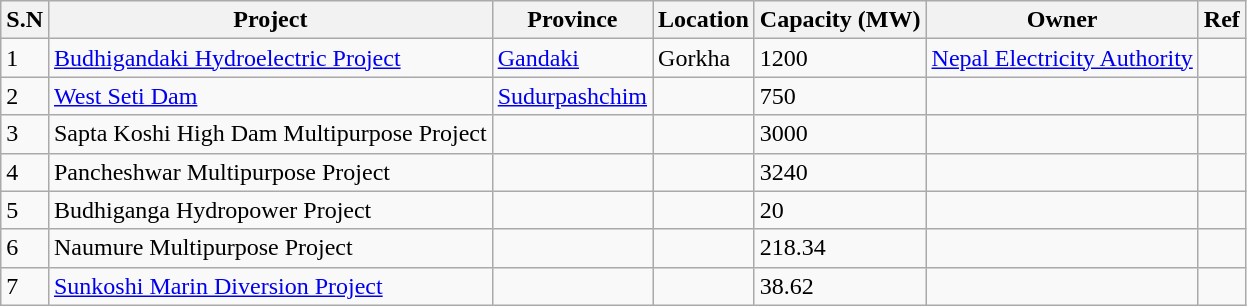<table class="wikitable sortable">
<tr>
<th>S.N</th>
<th>Project</th>
<th>Province</th>
<th>Location</th>
<th>Capacity (MW)</th>
<th>Owner</th>
<th>Ref</th>
</tr>
<tr>
<td>1</td>
<td><a href='#'>Budhigandaki Hydroelectric Project</a></td>
<td><a href='#'>Gandaki</a></td>
<td>Gorkha</td>
<td>1200</td>
<td><a href='#'>Nepal Electricity Authority</a></td>
<td></td>
</tr>
<tr>
<td>2</td>
<td><a href='#'>West Seti Dam</a></td>
<td><a href='#'>Sudurpashchim</a></td>
<td></td>
<td>750</td>
<td></td>
<td></td>
</tr>
<tr>
<td>3</td>
<td>Sapta Koshi High Dam Multipurpose Project</td>
<td></td>
<td></td>
<td>3000</td>
<td></td>
<td></td>
</tr>
<tr>
<td>4</td>
<td>Pancheshwar Multipurpose Project</td>
<td></td>
<td></td>
<td>3240</td>
<td></td>
<td></td>
</tr>
<tr>
<td>5</td>
<td>Budhiganga Hydropower Project</td>
<td></td>
<td></td>
<td>20</td>
<td></td>
<td></td>
</tr>
<tr>
<td>6</td>
<td>Naumure Multipurpose Project</td>
<td></td>
<td></td>
<td>218.34</td>
<td></td>
<td></td>
</tr>
<tr>
<td>7</td>
<td><a href='#'>Sunkoshi Marin Diversion Project</a></td>
<td></td>
<td></td>
<td>38.62</td>
<td></td>
<td></td>
</tr>
</table>
